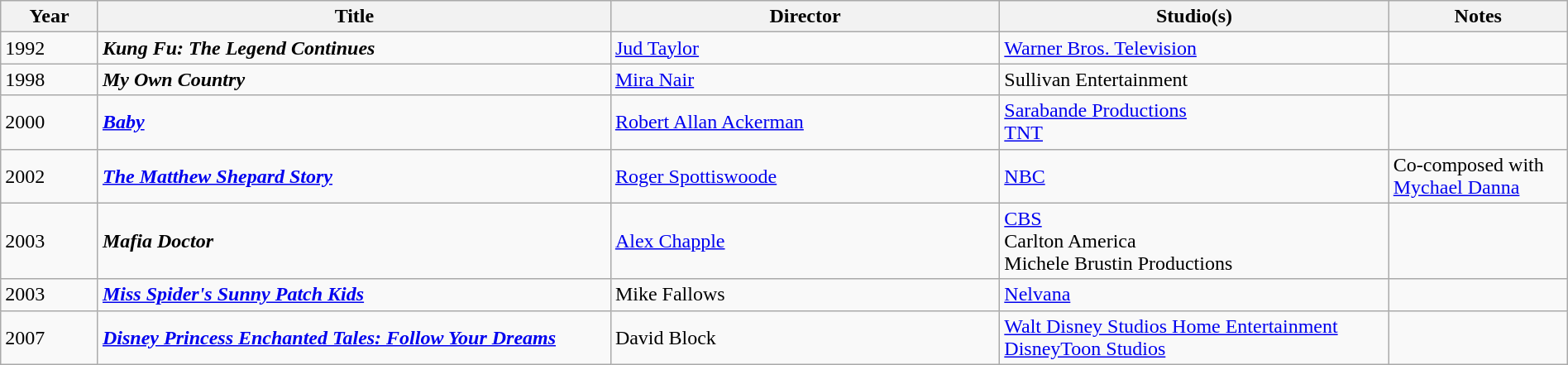<table class="wikitable sortable" style="width:100%;">
<tr>
<th width="25px">Year</th>
<th width="200px">Title</th>
<th width="150px">Director</th>
<th width="150px">Studio(s)</th>
<th width="25px">Notes</th>
</tr>
<tr>
<td>1992</td>
<td><strong><em>Kung Fu: The Legend Continues</em></strong></td>
<td><a href='#'>Jud Taylor</a></td>
<td><a href='#'>Warner Bros. Television</a></td>
<td></td>
</tr>
<tr>
<td>1998</td>
<td><strong><em>My Own Country</em></strong></td>
<td><a href='#'>Mira Nair</a></td>
<td>Sullivan Entertainment</td>
<td></td>
</tr>
<tr>
<td>2000</td>
<td><a href='#'><strong><em>Baby</em></strong></a></td>
<td><a href='#'>Robert Allan Ackerman</a></td>
<td><a href='#'>Sarabande Productions</a><br><a href='#'>TNT</a></td>
<td></td>
</tr>
<tr>
<td>2002</td>
<td><strong><em><a href='#'>The Matthew Shepard Story</a></em></strong></td>
<td><a href='#'>Roger Spottiswoode</a></td>
<td><a href='#'>NBC</a></td>
<td>Co-composed with <a href='#'>Mychael Danna</a></td>
</tr>
<tr>
<td>2003</td>
<td><strong><em>Mafia Doctor</em></strong></td>
<td><a href='#'>Alex Chapple</a></td>
<td><a href='#'>CBS</a><br>Carlton America<br>Michele Brustin Productions</td>
<td></td>
</tr>
<tr>
<td>2003</td>
<td><strong><em><a href='#'>Miss Spider's Sunny Patch Kids</a></em></strong></td>
<td>Mike Fallows</td>
<td><a href='#'>Nelvana</a></td>
<td></td>
</tr>
<tr>
<td>2007</td>
<td><strong><em><a href='#'>Disney Princess Enchanted Tales: Follow Your Dreams</a></em></strong></td>
<td>David Block</td>
<td><a href='#'>Walt Disney Studios Home Entertainment</a><br><a href='#'>DisneyToon Studios</a></td>
<td></td>
</tr>
</table>
